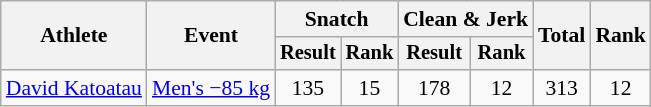<table class="wikitable" style="font-size:90%">
<tr>
<th rowspan="2">Athlete</th>
<th rowspan="2">Event</th>
<th colspan="2">Snatch</th>
<th colspan="2">Clean & Jerk</th>
<th rowspan="2">Total</th>
<th rowspan="2">Rank</th>
</tr>
<tr style="font-size:95%">
<th>Result</th>
<th>Rank</th>
<th>Result</th>
<th>Rank</th>
</tr>
<tr align=center>
<td align=left><a href='#'>David Katoatau</a></td>
<td align=left><a href='#'>Men's −85 kg</a></td>
<td>135</td>
<td>15</td>
<td>178</td>
<td>12</td>
<td>313</td>
<td>12</td>
</tr>
</table>
